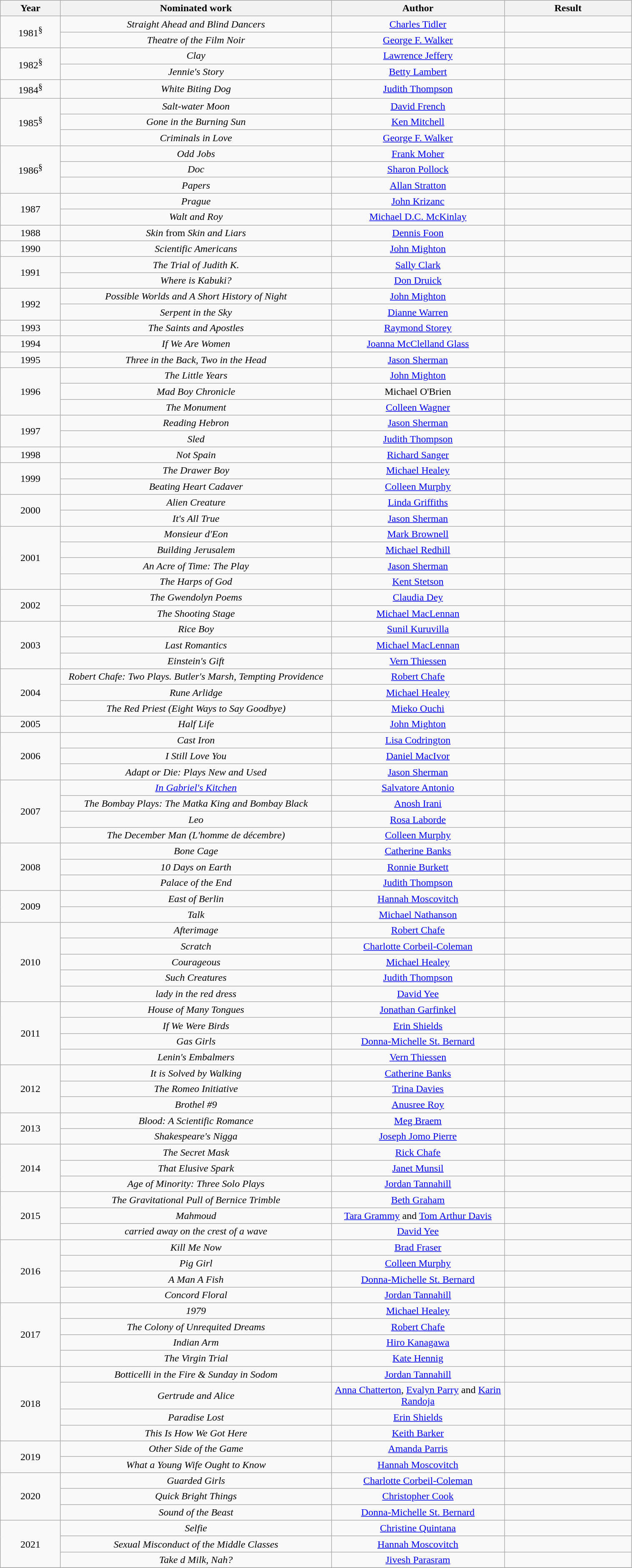<table class="wikitable" width="80%">
<tr>
<th width="33">Year</th>
<th width="200">Nominated work</th>
<th width="125">Author</th>
<th width="90">Result</th>
</tr>
<tr>
<td align="center" rowspan=2>1981<sup>§</sup></td>
<td align="center"><em>Straight Ahead and Blind Dancers</em></td>
<td align="center"><a href='#'>Charles Tidler</a></td>
<td></td>
</tr>
<tr>
<td align="center"><em>Theatre of the Film Noir</em></td>
<td align="center"><a href='#'>George F. Walker</a></td>
<td></td>
</tr>
<tr>
<td align="center" rowspan=2>1982<sup>§</sup></td>
<td align="center"><em>Clay</em></td>
<td align="center"><a href='#'>Lawrence Jeffery</a></td>
<td></td>
</tr>
<tr>
<td align="center"><em>Jennie's Story</em></td>
<td align="center"><a href='#'>Betty Lambert</a></td>
<td></td>
</tr>
<tr>
<td align="center">1984<sup>§</sup></td>
<td align="center"><em>White Biting Dog</em></td>
<td align="center"><a href='#'>Judith Thompson</a></td>
<td></td>
</tr>
<tr>
<td align="center" rowspan=3>1985<sup>§</sup></td>
<td align="center"><em>Salt-water Moon</em></td>
<td align="center"><a href='#'>David French</a></td>
<td></td>
</tr>
<tr>
<td align="center"><em>Gone in the Burning Sun</em></td>
<td align="center"><a href='#'>Ken Mitchell</a></td>
<td></td>
</tr>
<tr>
<td align="center"><em>Criminals in Love</em></td>
<td align="center"><a href='#'>George F. Walker</a></td>
<td></td>
</tr>
<tr>
<td align="center" rowspan=3>1986<sup>§</sup></td>
<td align="center"><em>Odd Jobs</em></td>
<td align="center"><a href='#'>Frank Moher</a></td>
<td></td>
</tr>
<tr>
<td align="center"><em>Doc</em></td>
<td align="center"><a href='#'>Sharon Pollock</a></td>
<td></td>
</tr>
<tr>
<td align="center"><em>Papers</em></td>
<td align="center"><a href='#'>Allan Stratton</a></td>
<td></td>
</tr>
<tr>
<td align="center" rowspan=2>1987</td>
<td align="center"><em>Prague</em></td>
<td align="center"><a href='#'>John Krizanc</a></td>
<td></td>
</tr>
<tr>
<td align="center"><em>Walt and Roy</em></td>
<td align="center"><a href='#'>Michael D.C. McKinlay</a></td>
<td></td>
</tr>
<tr>
<td align="center">1988</td>
<td align="center"><em>Skin</em> from <em>Skin and Liars</em></td>
<td align="center"><a href='#'>Dennis Foon</a></td>
<td></td>
</tr>
<tr>
<td align="center">1990</td>
<td align="center"><em>Scientific Americans</em></td>
<td align="center"><a href='#'>John Mighton</a></td>
<td></td>
</tr>
<tr>
<td align="center" rowspan=2>1991</td>
<td align="center"><em>The Trial of Judith K.</em></td>
<td align="center"><a href='#'>Sally Clark</a></td>
<td></td>
</tr>
<tr>
<td align="center"><em>Where is Kabuki?</em></td>
<td align="center"><a href='#'>Don Druick</a></td>
<td></td>
</tr>
<tr>
<td align="center" rowspan=2>1992</td>
<td align="center"><em>Possible Worlds and A Short History of Night</em></td>
<td align="center"><a href='#'>John Mighton</a></td>
<td></td>
</tr>
<tr>
<td align="center"><em>Serpent in the Sky</em></td>
<td align="center"><a href='#'>Dianne Warren</a></td>
<td></td>
</tr>
<tr>
<td align="center">1993</td>
<td align="center"><em>The Saints and Apostles</em></td>
<td align="center"><a href='#'>Raymond Storey</a></td>
<td></td>
</tr>
<tr>
<td align="center">1994</td>
<td align="center"><em>If We Are Women</em></td>
<td align="center"><a href='#'>Joanna McClelland Glass</a></td>
<td></td>
</tr>
<tr>
<td align="center">1995</td>
<td align="center"><em>Three in the Back, Two in the Head</em></td>
<td align="center"><a href='#'>Jason Sherman</a></td>
<td></td>
</tr>
<tr>
<td align="center" rowspan=3>1996</td>
<td align="center"><em>The Little Years</em></td>
<td align="center"><a href='#'>John Mighton</a></td>
<td></td>
</tr>
<tr>
<td align="center"><em>Mad Boy Chronicle</em></td>
<td align="center">Michael O'Brien</td>
<td></td>
</tr>
<tr>
<td align="center"><em>The Monument</em></td>
<td align="center"><a href='#'>Colleen Wagner</a></td>
<td></td>
</tr>
<tr>
<td align="center" rowspan=2>1997</td>
<td align="center"><em>Reading Hebron</em></td>
<td align="center"><a href='#'>Jason Sherman</a></td>
<td></td>
</tr>
<tr>
<td align="center"><em>Sled</em></td>
<td align="center"><a href='#'>Judith Thompson</a></td>
<td></td>
</tr>
<tr>
<td align="center">1998</td>
<td align="center"><em>Not Spain</em></td>
<td align="center"><a href='#'>Richard Sanger</a></td>
<td></td>
</tr>
<tr>
<td align="center" rowspan=2>1999</td>
<td align="center"><em>The Drawer Boy</em></td>
<td align="center"><a href='#'>Michael Healey</a></td>
<td></td>
</tr>
<tr>
<td align="center"><em>Beating Heart Cadaver</em></td>
<td align="center"><a href='#'>Colleen Murphy</a></td>
<td></td>
</tr>
<tr>
<td align="center" rowspan=2>2000</td>
<td align="center"><em>Alien Creature</em></td>
<td align="center"><a href='#'>Linda Griffiths</a></td>
<td></td>
</tr>
<tr>
<td align="center"><em>It's All True</em></td>
<td align="center"><a href='#'>Jason Sherman</a></td>
<td></td>
</tr>
<tr>
<td align="center" rowspan=4>2001</td>
<td align="center"><em>Monsieur d'Eon</em></td>
<td align="center"><a href='#'>Mark Brownell</a></td>
<td></td>
</tr>
<tr>
<td align="center"><em>Building Jerusalem</em></td>
<td align="center"><a href='#'>Michael Redhill</a></td>
<td></td>
</tr>
<tr>
<td align="center"><em>An Acre of Time: The Play</em></td>
<td align="center"><a href='#'>Jason Sherman</a></td>
<td></td>
</tr>
<tr>
<td align="center"><em>The Harps of God</em></td>
<td align="center"><a href='#'>Kent Stetson</a></td>
<td></td>
</tr>
<tr>
<td align="center" rowspan=2>2002</td>
<td align="center"><em>The Gwendolyn Poems</em></td>
<td align="center"><a href='#'>Claudia Dey</a></td>
<td></td>
</tr>
<tr>
<td align="center"><em>The Shooting Stage</em></td>
<td align="center"><a href='#'>Michael MacLennan</a></td>
<td></td>
</tr>
<tr>
<td align="center" rowspan=3>2003</td>
<td align="center"><em>Rice Boy</em></td>
<td align="center"><a href='#'>Sunil Kuruvilla</a></td>
<td></td>
</tr>
<tr>
<td align="center"><em>Last Romantics</em></td>
<td align="center"><a href='#'>Michael MacLennan</a></td>
<td></td>
</tr>
<tr>
<td align="center"><em>Einstein's Gift</em></td>
<td align="center"><a href='#'>Vern Thiessen</a></td>
<td></td>
</tr>
<tr>
<td align="center" rowspan=3>2004</td>
<td align="center"><em>Robert Chafe: Two Plays. Butler's Marsh, Tempting Providence</em></td>
<td align="center"><a href='#'>Robert Chafe</a></td>
<td></td>
</tr>
<tr>
<td align="center"><em>Rune Arlidge</em></td>
<td align="center"><a href='#'>Michael Healey</a></td>
<td></td>
</tr>
<tr>
<td align="center"><em>The Red Priest (Eight Ways to Say Goodbye)</em></td>
<td align="center"><a href='#'>Mieko Ouchi</a></td>
<td></td>
</tr>
<tr>
<td align="center">2005</td>
<td align="center"><em>Half Life</em></td>
<td align="center"><a href='#'>John Mighton</a></td>
<td></td>
</tr>
<tr>
<td align="center" rowspan=3>2006</td>
<td align="center"><em>Cast Iron</em></td>
<td align="center"><a href='#'>Lisa Codrington</a></td>
<td></td>
</tr>
<tr>
<td align="center"><em>I Still Love You</em></td>
<td align="center"><a href='#'>Daniel MacIvor</a></td>
<td></td>
</tr>
<tr>
<td align="center"><em>Adapt or Die: Plays New and Used</em></td>
<td align="center"><a href='#'>Jason Sherman</a></td>
<td></td>
</tr>
<tr>
<td align="center" rowspan=4>2007</td>
<td align="center"><em><a href='#'>In Gabriel's Kitchen</a></em></td>
<td align="center"><a href='#'>Salvatore Antonio</a></td>
<td></td>
</tr>
<tr>
<td align="center"><em>The Bombay Plays: The Matka King and Bombay Black</em></td>
<td align="center"><a href='#'>Anosh Irani</a></td>
<td></td>
</tr>
<tr>
<td align="center"><em>Leo</em></td>
<td align="center"><a href='#'>Rosa Laborde</a></td>
<td></td>
</tr>
<tr>
<td align="center"><em>The December Man (L'homme de décembre)</em></td>
<td align="center"><a href='#'>Colleen Murphy</a></td>
<td></td>
</tr>
<tr>
<td align="center" rowspan=3>2008</td>
<td align="center"><em>Bone Cage</em></td>
<td align="center"><a href='#'>Catherine Banks</a></td>
<td></td>
</tr>
<tr>
<td align="center"><em>10 Days on Earth</em></td>
<td align="center"><a href='#'>Ronnie Burkett</a></td>
<td></td>
</tr>
<tr>
<td align="center"><em>Palace of the End</em></td>
<td align="center"><a href='#'>Judith Thompson</a></td>
<td></td>
</tr>
<tr>
<td align="center" rowspan=2>2009</td>
<td align="center"><em>East of Berlin</em></td>
<td align="center"><a href='#'>Hannah Moscovitch</a></td>
<td></td>
</tr>
<tr>
<td align="center"><em>Talk</em></td>
<td align="center"><a href='#'>Michael Nathanson</a></td>
<td></td>
</tr>
<tr>
<td align="center" rowspan=5>2010</td>
<td align="center"><em>Afterimage</em></td>
<td align="center"><a href='#'>Robert Chafe</a></td>
<td></td>
</tr>
<tr>
<td align="center"><em>Scratch</em></td>
<td align="center"><a href='#'>Charlotte Corbeil-Coleman</a></td>
<td></td>
</tr>
<tr>
<td align="center"><em>Courageous</em></td>
<td align="center"><a href='#'>Michael Healey</a></td>
<td></td>
</tr>
<tr>
<td align="center"><em>Such Creatures</em></td>
<td align="center"><a href='#'>Judith Thompson</a></td>
<td></td>
</tr>
<tr>
<td align="center"><em>lady in the red dress</em></td>
<td align="center"><a href='#'>David Yee</a></td>
<td></td>
</tr>
<tr>
<td align="center" rowspan=4>2011</td>
<td align="center"><em>House of Many Tongues</em></td>
<td align="center"><a href='#'>Jonathan Garfinkel</a></td>
<td></td>
</tr>
<tr>
<td align="center"><em>If We Were Birds</em></td>
<td align="center"><a href='#'>Erin Shields</a></td>
<td></td>
</tr>
<tr>
<td align="center"><em>Gas Girls</em></td>
<td align="center"><a href='#'>Donna-Michelle St. Bernard</a></td>
<td></td>
</tr>
<tr>
<td align="center"><em>Lenin's Embalmers</em></td>
<td align="center"><a href='#'>Vern Thiessen</a></td>
<td></td>
</tr>
<tr>
<td align="center" rowspan=3>2012</td>
<td align="center"><em>It is Solved by Walking</em></td>
<td align="center"><a href='#'>Catherine Banks</a></td>
<td></td>
</tr>
<tr>
<td align="center"><em>The Romeo Initiative</em></td>
<td align="center"><a href='#'>Trina Davies</a></td>
<td></td>
</tr>
<tr>
<td align="center"><em>Brothel #9</em></td>
<td align="center"><a href='#'>Anusree Roy</a></td>
<td></td>
</tr>
<tr>
<td align="center" rowspan=2>2013</td>
<td align="center"><em>Blood: A Scientific Romance</em></td>
<td align="center"><a href='#'>Meg Braem</a></td>
<td></td>
</tr>
<tr>
<td align="center"><em>Shakespeare's Nigga</em></td>
<td align="center"><a href='#'>Joseph Jomo Pierre</a></td>
<td></td>
</tr>
<tr>
<td align="center" rowspan=3>2014</td>
<td align="center"><em>The Secret Mask</em></td>
<td align="center"><a href='#'>Rick Chafe</a></td>
<td></td>
</tr>
<tr>
<td align="center"><em>That Elusive Spark</em></td>
<td align="center"><a href='#'>Janet Munsil</a></td>
<td></td>
</tr>
<tr>
<td align="center"><em>Age of Minority: Three Solo Plays</em></td>
<td align="center"><a href='#'>Jordan Tannahill</a></td>
<td></td>
</tr>
<tr>
<td align="center" rowspan=3>2015</td>
<td align="center"><em>The Gravitational Pull of Bernice Trimble</em></td>
<td align="center"><a href='#'>Beth Graham</a></td>
<td></td>
</tr>
<tr>
<td align="center"><em>Mahmoud</em></td>
<td align="center"><a href='#'>Tara Grammy</a> and <a href='#'>Tom Arthur Davis</a></td>
<td></td>
</tr>
<tr>
<td align="center"><em>carried away on the crest of a wave</em></td>
<td align="center"><a href='#'>David Yee</a></td>
<td></td>
</tr>
<tr>
<td align="center" rowspan=4>2016</td>
<td align="center"><em>Kill Me Now</em></td>
<td align="center"><a href='#'>Brad Fraser</a></td>
<td></td>
</tr>
<tr>
<td align="center"><em>Pig Girl</em></td>
<td align="center"><a href='#'>Colleen Murphy</a></td>
<td></td>
</tr>
<tr>
<td align="center"><em>A Man A Fish</em></td>
<td align="center"><a href='#'>Donna-Michelle St. Bernard</a></td>
<td></td>
</tr>
<tr>
<td align="center"><em>Concord Floral</em></td>
<td align="center"><a href='#'>Jordan Tannahill</a></td>
<td></td>
</tr>
<tr>
<td align="center" rowspan=4>2017</td>
<td align="center"><em>1979</em></td>
<td align="center"><a href='#'>Michael Healey</a></td>
<td></td>
</tr>
<tr>
<td align="center"><em>The Colony of Unrequited Dreams</em></td>
<td align="center"><a href='#'>Robert Chafe</a></td>
<td></td>
</tr>
<tr>
<td align="center"><em>Indian Arm</em></td>
<td align="center"><a href='#'>Hiro Kanagawa</a></td>
<td></td>
</tr>
<tr>
<td align="center"><em>The Virgin Trial</em></td>
<td align="center"><a href='#'>Kate Hennig</a></td>
<td></td>
</tr>
<tr>
<td align="center" rowspan=4>2018</td>
<td align="center"><em>Botticelli in the Fire & Sunday in Sodom</em></td>
<td align="center"><a href='#'>Jordan Tannahill</a></td>
<td></td>
</tr>
<tr>
<td align="center"><em>Gertrude and Alice</em></td>
<td align="center"><a href='#'>Anna Chatterton</a>, <a href='#'>Evalyn Parry</a> and <a href='#'>Karin Randoja</a></td>
<td></td>
</tr>
<tr>
<td align="center"><em>Paradise Lost</em></td>
<td align="center"><a href='#'>Erin Shields</a></td>
<td></td>
</tr>
<tr>
<td align="center"><em>This Is How We Got Here</em></td>
<td align="center"><a href='#'>Keith Barker</a></td>
<td></td>
</tr>
<tr>
<td align="center" rowspan=2>2019</td>
<td align="center"><em>Other Side of the Game</em></td>
<td align="center"><a href='#'>Amanda Parris</a></td>
<td></td>
</tr>
<tr>
<td align="center"><em>What a Young Wife Ought to Know</em></td>
<td align="center"><a href='#'>Hannah Moscovitch</a></td>
<td></td>
</tr>
<tr>
<td align="center" rowspan=3>2020</td>
<td align="center"><em>Guarded Girls</em></td>
<td align="center"><a href='#'>Charlotte Corbeil-Coleman</a></td>
<td></td>
</tr>
<tr>
<td align="center"><em>Quick Bright Things</em></td>
<td align="center"><a href='#'>Christopher Cook</a></td>
<td></td>
</tr>
<tr>
<td align="center"><em>Sound of the Beast</em></td>
<td align="center"><a href='#'>Donna-Michelle St. Bernard</a></td>
<td></td>
</tr>
<tr>
<td align="center" rowspan=3>2021</td>
<td align="center"><em>Selfie</em></td>
<td align="center"><a href='#'>Christine Quintana</a></td>
<td></td>
</tr>
<tr>
<td align="center"><em>Sexual Misconduct of the Middle Classes</em></td>
<td align="center"><a href='#'>Hannah Moscovitch</a></td>
<td></td>
</tr>
<tr>
<td align="center"><em>Take d Milk, Nah?</em></td>
<td align="center"><a href='#'>Jivesh Parasram</a></td>
<td></td>
</tr>
<tr>
</tr>
</table>
